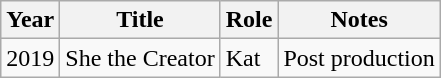<table class="wikitable">
<tr>
<th>Year</th>
<th>Title</th>
<th>Role</th>
<th>Notes</th>
</tr>
<tr>
<td>2019</td>
<td>She the Creator</td>
<td>Kat</td>
<td>Post production</td>
</tr>
</table>
